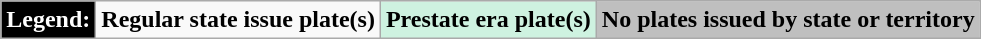<table class="wikitable">
<tr>
<td style="background: black; color: white;"><strong>Legend:</strong></td>
<td><strong>Regular state issue plate(s)</strong></td>
<td style="background:#CEF2E0";><strong>Prestate era plate(s)</strong></td>
<td style="background:#BFBFBF";><strong>No plates issued by state or territory</strong></td>
</tr>
</table>
